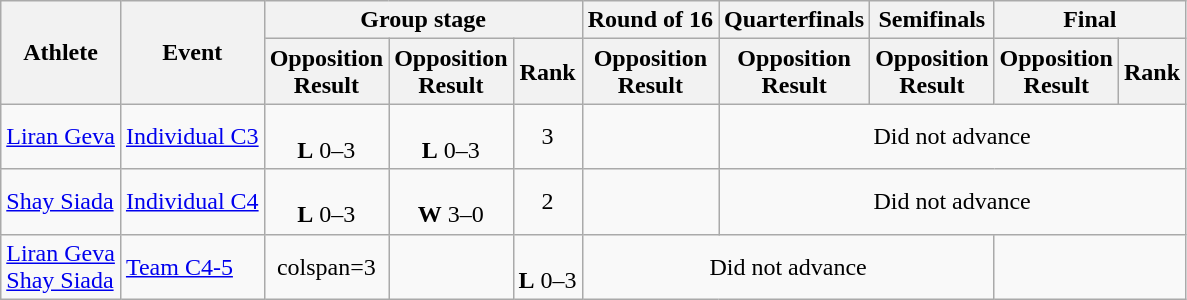<table class=wikitable>
<tr>
<th rowspan="2">Athlete</th>
<th rowspan="2">Event</th>
<th colspan="3">Group stage</th>
<th>Round of 16</th>
<th>Quarterfinals</th>
<th>Semifinals</th>
<th colspan="2">Final</th>
</tr>
<tr>
<th>Opposition<br>Result</th>
<th>Opposition<br>Result</th>
<th>Rank</th>
<th>Opposition<br>Result</th>
<th>Opposition<br>Result</th>
<th>Opposition<br>Result</th>
<th>Opposition<br>Result</th>
<th>Rank</th>
</tr>
<tr align=center>
<td align=left><a href='#'>Liran Geva</a></td>
<td align=left><a href='#'>Individual C3</a></td>
<td><br> <strong>L</strong> 0–3</td>
<td><br> <strong>L</strong> 0–3</td>
<td>3</td>
<td></td>
<td colspan=4>Did not advance</td>
</tr>
<tr align=center>
<td align=left><a href='#'>Shay Siada</a></td>
<td align=left><a href='#'>Individual C4</a></td>
<td><br> <strong>L</strong> 0–3</td>
<td><br> <strong>W</strong> 3–0</td>
<td>2</td>
<td></td>
<td colspan=4>Did not advance</td>
</tr>
<tr align=center>
<td align=left><a href='#'>Liran Geva</a><br><a href='#'>Shay Siada</a></td>
<td align=left><a href='#'>Team C4-5</a></td>
<td>colspan=3 </td>
<td></td>
<td> <br> <strong>L</strong> 0–3</td>
<td colspan=3>Did not advance</td>
</tr>
</table>
